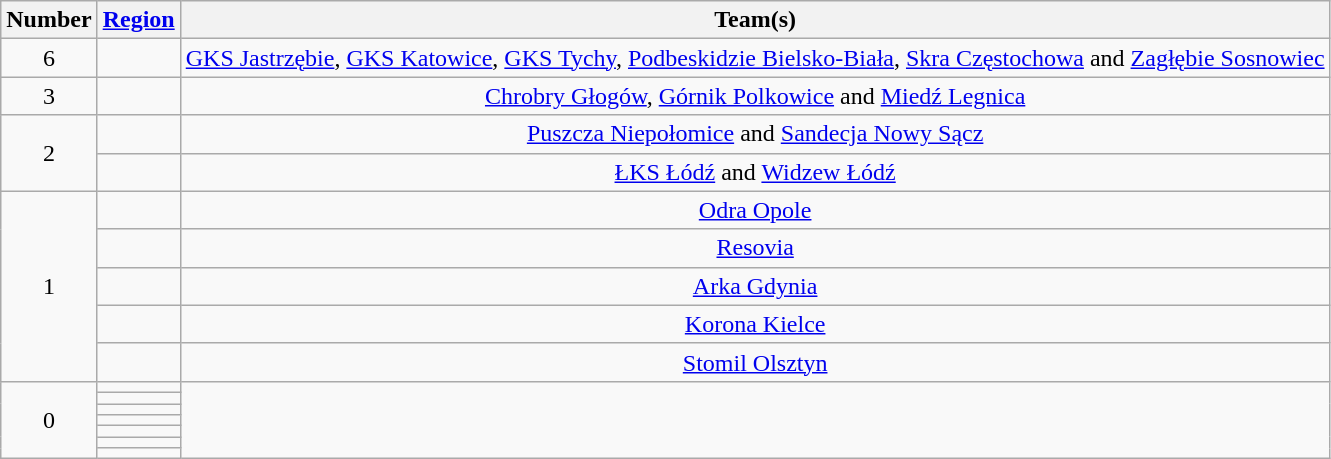<table class="wikitable" style="text-align:center">
<tr>
<th>Number</th>
<th><a href='#'>Region</a></th>
<th>Team(s)</th>
</tr>
<tr>
<td rowspan="1">6</td>
<td align="left"></td>
<td><a href='#'>GKS Jastrzębie</a>, <a href='#'>GKS Katowice</a>, <a href='#'>GKS Tychy</a>, <a href='#'>Podbeskidzie Bielsko-Biała</a>, <a href='#'>Skra Częstochowa</a> and <a href='#'>Zagłębie Sosnowiec</a></td>
</tr>
<tr>
<td rowspan="1">3</td>
<td align="left"></td>
<td><a href='#'>Chrobry Głogów</a>, <a href='#'>Górnik Polkowice</a> and <a href='#'>Miedź Legnica</a></td>
</tr>
<tr>
<td rowspan="2">2</td>
<td align="left"></td>
<td><a href='#'>Puszcza Niepołomice</a> and <a href='#'>Sandecja Nowy Sącz</a></td>
</tr>
<tr>
<td align="left"></td>
<td><a href='#'>ŁKS Łódź</a> and <a href='#'>Widzew Łódź</a></td>
</tr>
<tr>
<td rowspan="5">1</td>
<td align="left"></td>
<td><a href='#'>Odra Opole</a></td>
</tr>
<tr>
<td align="left"></td>
<td><a href='#'>Resovia</a></td>
</tr>
<tr>
<td align="left"></td>
<td><a href='#'>Arka Gdynia</a></td>
</tr>
<tr>
<td align="left"></td>
<td><a href='#'>Korona Kielce</a></td>
</tr>
<tr>
<td align="left"></td>
<td><a href='#'>Stomil Olsztyn</a></td>
</tr>
<tr>
<td rowspan="7">0</td>
<td align="left"></td>
</tr>
<tr>
<td align="left"></td>
</tr>
<tr>
<td align="left"></td>
</tr>
<tr>
<td align="left"></td>
</tr>
<tr>
<td align="left"></td>
</tr>
<tr>
<td align="left"></td>
</tr>
<tr>
<td align="left"></td>
</tr>
</table>
